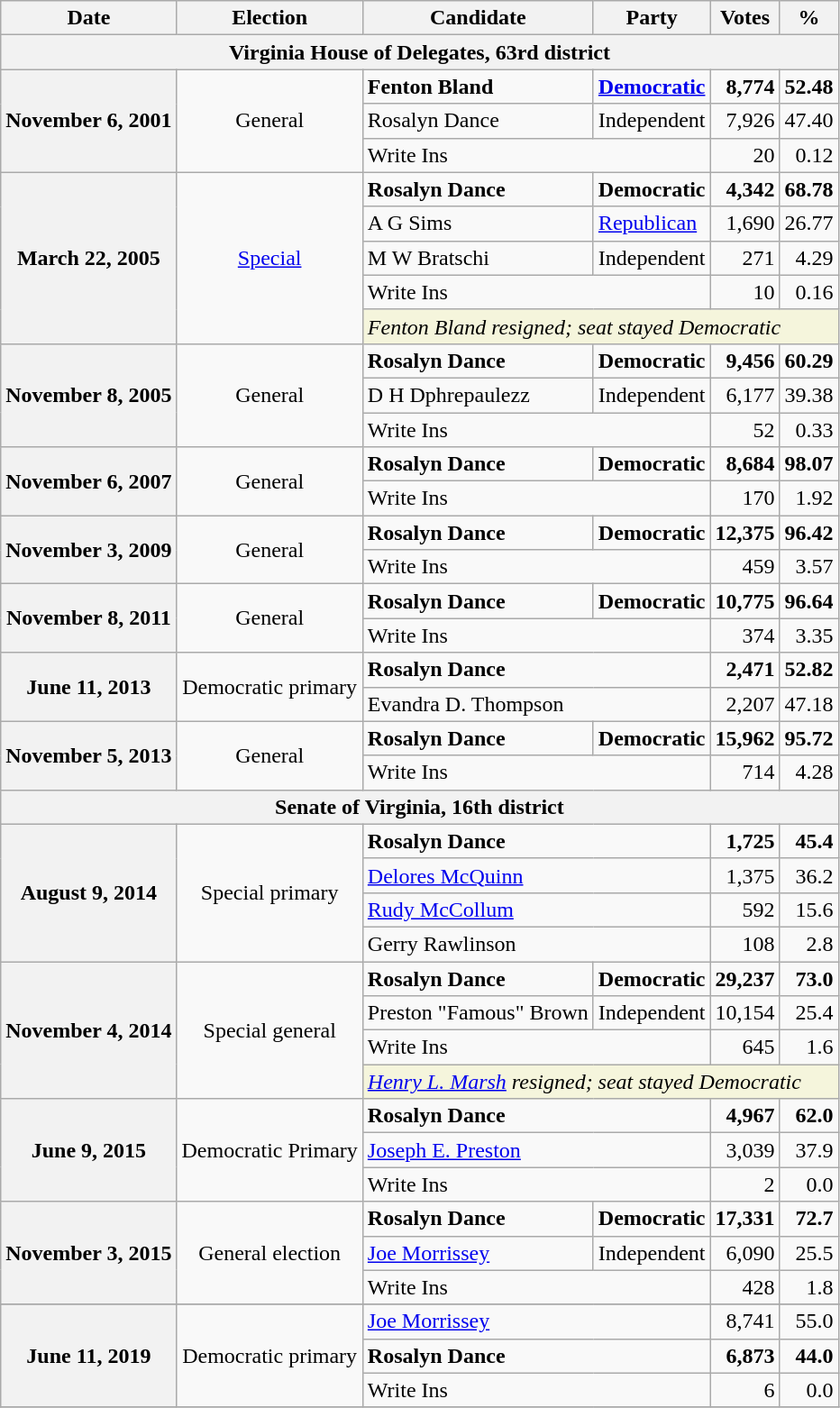<table class="wikitable">
<tr>
<th>Date</th>
<th>Election</th>
<th>Candidate</th>
<th>Party</th>
<th>Votes</th>
<th>%</th>
</tr>
<tr>
<th colspan=6>Virginia House of Delegates, 63rd district</th>
</tr>
<tr>
<th rowspan=3>November 6, 2001</th>
<td rowspan=3 align=center>General</td>
<td><strong>Fenton Bland</strong></td>
<td><strong><a href='#'>Democratic</a></strong></td>
<td align=right><strong>8,774</strong></td>
<td align=right><strong>52.48</strong></td>
</tr>
<tr>
<td>Rosalyn Dance</td>
<td>Independent</td>
<td align=right>7,926</td>
<td align=right>47.40</td>
</tr>
<tr>
<td colspan=2>Write Ins</td>
<td align=right>20</td>
<td align=right>0.12</td>
</tr>
<tr>
<th rowspan=5>March 22, 2005</th>
<td rowspan=5 align=center><a href='#'>Special</a></td>
<td><strong>Rosalyn Dance</strong></td>
<td><strong>Democratic</strong></td>
<td align=right><strong>4,342</strong></td>
<td align=right><strong>68.78</strong></td>
</tr>
<tr>
<td>A G Sims</td>
<td><a href='#'>Republican</a></td>
<td align="right">1,690</td>
<td align="right">26.77</td>
</tr>
<tr>
<td>M W Bratschi</td>
<td>Independent</td>
<td align=right>271</td>
<td align=right>4.29</td>
</tr>
<tr>
<td colspan=2>Write Ins</td>
<td align="right">10</td>
<td align="right">0.16</td>
</tr>
<tr>
<td colspan=4 style="background:Beige"><em>Fenton Bland resigned; seat stayed Democratic</em></td>
</tr>
<tr>
<th rowspan=3>November 8, 2005</th>
<td rowspan=3 align=center>General</td>
<td><strong>Rosalyn Dance</strong></td>
<td><strong>Democratic</strong></td>
<td align=right><strong>9,456</strong></td>
<td align=right><strong>60.29</strong></td>
</tr>
<tr>
<td>D H Dphrepaulezz</td>
<td>Independent</td>
<td align=right>6,177</td>
<td align=right>39.38</td>
</tr>
<tr>
<td colspan=2>Write Ins</td>
<td align=right>52</td>
<td align=right>0.33</td>
</tr>
<tr>
<th rowspan=2>November 6, 2007</th>
<td rowspan=2 align=center>General</td>
<td><strong>Rosalyn Dance</strong></td>
<td><strong>Democratic</strong></td>
<td align=right><strong>8,684</strong></td>
<td align=right><strong>98.07</strong></td>
</tr>
<tr>
<td colspan=2>Write Ins</td>
<td align=right>170</td>
<td align=right>1.92</td>
</tr>
<tr>
<th rowspan="2">November 3, 2009</th>
<td rowspan=2 align=center>General</td>
<td><strong>Rosalyn Dance</strong></td>
<td><strong>Democratic</strong></td>
<td align=right><strong>12,375</strong></td>
<td align=right><strong>96.42</strong></td>
</tr>
<tr>
<td colspan=2>Write Ins</td>
<td align=right>459</td>
<td align=right>3.57</td>
</tr>
<tr>
<th rowspan=2>November 8, 2011</th>
<td rowspan=2 align=center>General</td>
<td><strong>Rosalyn Dance</strong></td>
<td><strong>Democratic</strong></td>
<td align=right><strong>10,775</strong></td>
<td align=right><strong>96.64</strong></td>
</tr>
<tr>
<td colspan=2>Write Ins</td>
<td align=right>374</td>
<td align=right>3.35</td>
</tr>
<tr>
<th rowspan=2>June 11, 2013</th>
<td rowspan=2 align=center >Democratic primary</td>
<td colspan=2><strong>Rosalyn Dance</strong></td>
<td align=right><strong>2,471</strong></td>
<td align=right><strong>52.82</strong></td>
</tr>
<tr>
<td colspan=2>Evandra D. Thompson</td>
<td align=right>2,207</td>
<td align=right>47.18</td>
</tr>
<tr>
<th rowspan=2>November 5, 2013</th>
<td rowspan=2 align=center>General</td>
<td><strong>Rosalyn Dance</strong></td>
<td><strong>Democratic</strong></td>
<td align=right><strong>15,962</strong></td>
<td align=right><strong>95.72</strong></td>
</tr>
<tr>
<td colspan=2>Write Ins</td>
<td align=right>714</td>
<td align=right>4.28</td>
</tr>
<tr>
<th colspan=6>Senate of Virginia, 16th district</th>
</tr>
<tr>
<th rowspan=4>August 9, 2014</th>
<td rowspan=4 align=center >Special primary</td>
<td colspan=2><strong>Rosalyn Dance</strong></td>
<td align=right><strong>1,725</strong></td>
<td align=right><strong>45.4</strong></td>
</tr>
<tr>
<td colspan=2><a href='#'>Delores McQuinn</a></td>
<td align=right>1,375</td>
<td align=right>36.2</td>
</tr>
<tr>
<td colspan=2><a href='#'>Rudy McCollum</a></td>
<td align=right>592</td>
<td align=right>15.6</td>
</tr>
<tr>
<td colspan=2>Gerry Rawlinson</td>
<td align="right">108</td>
<td align="right">2.8</td>
</tr>
<tr>
<th rowspan=4>November 4, 2014</th>
<td rowspan=4 align=center>Special general</td>
<td><strong>Rosalyn Dance</strong></td>
<td><strong>Democratic</strong></td>
<td align=right><strong>29,237</strong></td>
<td align=right><strong>73.0</strong></td>
</tr>
<tr>
<td>Preston "Famous" Brown</td>
<td>Independent</td>
<td align=right>10,154</td>
<td align=right>25.4</td>
</tr>
<tr>
<td colspan=2>Write Ins</td>
<td align=right>645</td>
<td align=right>1.6</td>
</tr>
<tr>
<td colspan=4 style=background:Beige><em><a href='#'>Henry L. Marsh</a> resigned; seat stayed Democratic</em></td>
</tr>
<tr>
<th rowspan=3>June 9, 2015</th>
<td rowspan=3 align=center >Democratic Primary</td>
<td colspan=2><strong>Rosalyn Dance</strong></td>
<td align=right><strong>4,967</strong></td>
<td align=right><strong>62.0</strong></td>
</tr>
<tr>
<td colspan=2><a href='#'>Joseph E. Preston</a></td>
<td align=right>3,039</td>
<td align=right>37.9</td>
</tr>
<tr>
<td colspan=2>Write Ins</td>
<td align=right>2</td>
<td align=right>0.0</td>
</tr>
<tr>
<th rowspan=3>November 3, 2015</th>
<td rowspan=3 align=center>General election</td>
<td><strong>Rosalyn Dance</strong></td>
<td><strong>Democratic</strong></td>
<td align=right><strong>17,331</strong></td>
<td align=right><strong>72.7</strong></td>
</tr>
<tr>
<td><a href='#'>Joe Morrissey</a></td>
<td>Independent</td>
<td align=right>6,090</td>
<td align=right>25.5</td>
</tr>
<tr>
<td colspan=2>Write Ins</td>
<td align=right>428</td>
<td align=right>1.8</td>
</tr>
<tr>
</tr>
<tr>
<th rowspan=3>June 11, 2019</th>
<td rowspan=3 align=center >Democratic primary</td>
<td colspan=2><a href='#'>Joe Morrissey</a></td>
<td align=right>8,741</td>
<td align=right>55.0</td>
</tr>
<tr>
<td colspan=2><strong>Rosalyn Dance</strong></td>
<td align=right><strong>6,873</strong></td>
<td align=right><strong>44.0</strong></td>
</tr>
<tr>
<td colspan=2>Write Ins</td>
<td align="right">6</td>
<td align="right">0.0</td>
</tr>
<tr>
</tr>
</table>
